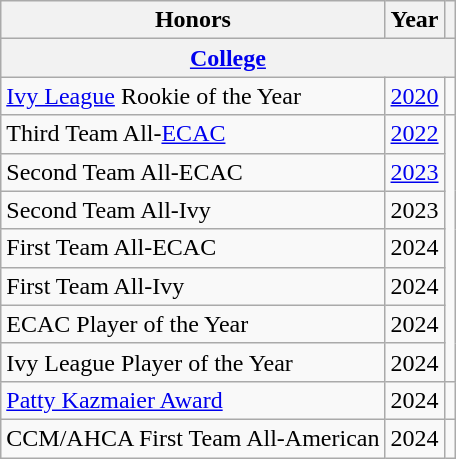<table class="wikitable">
<tr>
<th>Honors</th>
<th>Year</th>
<th></th>
</tr>
<tr>
<th colspan="3"><a href='#'>College</a></th>
</tr>
<tr>
<td><a href='#'>Ivy League</a> Rookie of the Year</td>
<td><a href='#'>2020</a></td>
<td></td>
</tr>
<tr>
<td>Third Team All-<a href='#'>ECAC</a></td>
<td><a href='#'>2022</a></td>
<td rowspan="7"></td>
</tr>
<tr>
<td>Second Team All-ECAC</td>
<td><a href='#'>2023</a></td>
</tr>
<tr>
<td>Second Team All-Ivy</td>
<td>2023</td>
</tr>
<tr>
<td>First Team All-ECAC</td>
<td>2024</td>
</tr>
<tr>
<td>First Team All-Ivy</td>
<td>2024</td>
</tr>
<tr>
<td>ECAC Player of the Year</td>
<td>2024</td>
</tr>
<tr>
<td>Ivy League Player of the Year</td>
<td>2024</td>
</tr>
<tr>
<td><a href='#'>Patty Kazmaier Award</a></td>
<td>2024</td>
<td></td>
</tr>
<tr>
<td>CCM/AHCA First Team All-American</td>
<td>2024</td>
<td></td>
</tr>
</table>
